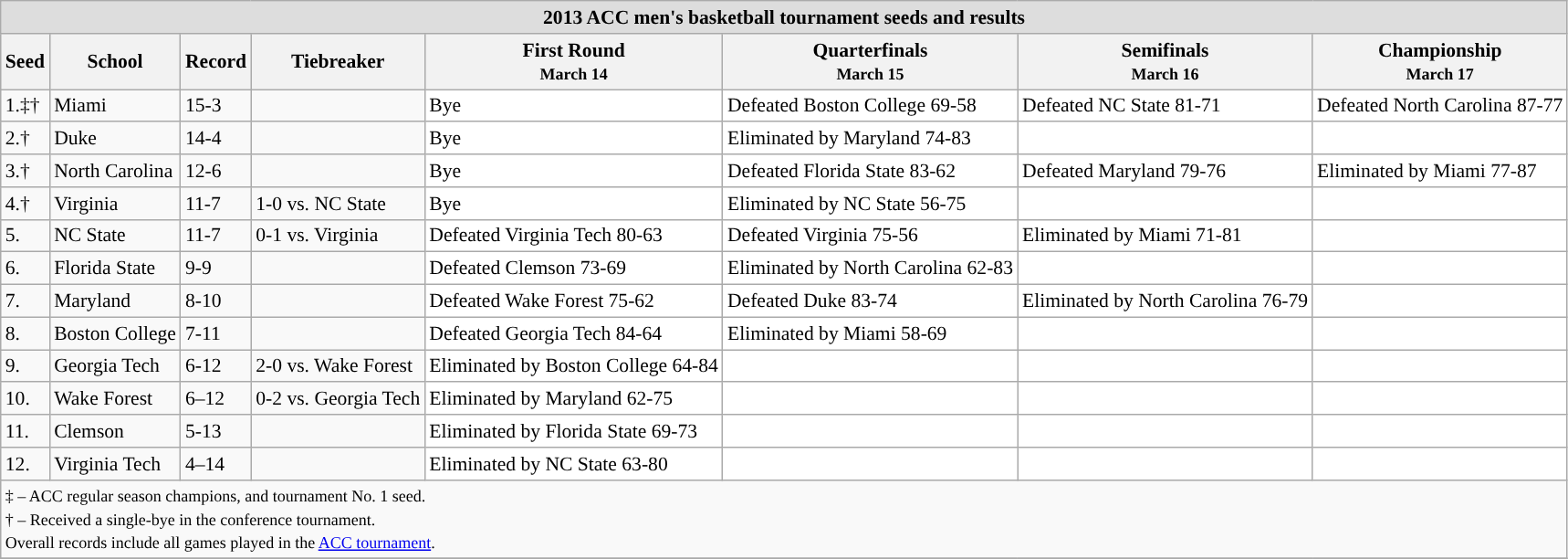<table class="wikitable" style="white-space:nowrap; font-size:90%;">
<tr>
<td colspan="10" style="text-align:center; background:#DDDDDD; font:#000000"><strong>2013 ACC men's basketball tournament seeds and results</strong></td>
</tr>
<tr bgcolor="#efefef">
<th>Seed</th>
<th>School</th>
<th>Record</th>
<th>Tiebreaker</th>
<th>First Round<br><small>March 14</small></th>
<th>Quarterfinals<br><small>March 15</small></th>
<th>Semifinals<br><small>March 16</small></th>
<th>Championship<br><small>March 17</small></th>
</tr>
<tr>
<td>1.‡†</td>
<td>Miami</td>
<td>15-3</td>
<td></td>
<td style="background:#fff;">Bye</td>
<td style="background:#fff;">Defeated Boston College 69-58</td>
<td style="background:#fff;">Defeated NC State 81-71</td>
<td style="background:#fff;">Defeated North Carolina 87-77</td>
</tr>
<tr>
<td>2.†</td>
<td>Duke</td>
<td>14-4</td>
<td></td>
<td style="background:#fff;">Bye</td>
<td style="background:#fff;">Eliminated by Maryland 74-83</td>
<td style="background:#fff;"></td>
<td style="background:#fff;"></td>
</tr>
<tr>
<td>3.†</td>
<td>North Carolina</td>
<td>12-6</td>
<td></td>
<td style="background:#fff;">Bye</td>
<td style="background:#fff;">Defeated Florida State 83-62</td>
<td style="background:#fff;">Defeated Maryland 79-76</td>
<td style="background:#fff;">Eliminated by Miami 77-87</td>
</tr>
<tr>
<td>4.†</td>
<td>Virginia</td>
<td>11-7</td>
<td>1-0 vs. NC State</td>
<td style="background:#fff;">Bye</td>
<td style="background:#fff;">Eliminated by NC State 56-75</td>
<td style="background:#fff;"></td>
<td style="background:#fff;"></td>
</tr>
<tr>
<td>5.</td>
<td>NC State</td>
<td>11-7</td>
<td>0-1 vs. Virginia</td>
<td style="background:#fff;">Defeated Virginia Tech 80-63</td>
<td style="background:#fff;">Defeated Virginia 75-56</td>
<td style="background:#fff;">Eliminated by Miami 71-81</td>
<td style="background:#fff;"></td>
</tr>
<tr>
<td>6.</td>
<td>Florida State</td>
<td>9-9</td>
<td></td>
<td style="background:#fff;">Defeated Clemson 73-69</td>
<td style="background:#fff;">Eliminated by North Carolina 62-83</td>
<td style="background:#fff;"></td>
<td style="background:#fff;"></td>
</tr>
<tr>
<td>7.</td>
<td>Maryland</td>
<td>8-10</td>
<td></td>
<td style="background:#fff;">Defeated Wake Forest 75-62</td>
<td style="background:#fff;">Defeated Duke 83-74</td>
<td style="background:#fff;">Eliminated by North Carolina 76-79</td>
<td style="background:#fff;"></td>
</tr>
<tr>
<td>8.</td>
<td>Boston College</td>
<td>7-11</td>
<td></td>
<td style="background:#fff;">Defeated Georgia Tech 84-64</td>
<td style="background:#fff;">Eliminated by Miami 58-69</td>
<td style="background:#fff;"></td>
<td style="background:#fff;"></td>
</tr>
<tr>
<td>9.</td>
<td>Georgia Tech</td>
<td>6-12</td>
<td>2-0 vs. Wake Forest</td>
<td style="background:#fff;">Eliminated by Boston College 64-84</td>
<td style="background:#fff;"></td>
<td style="background:#fff;"></td>
<td style="background:#fff;"></td>
</tr>
<tr>
<td>10.</td>
<td>Wake Forest</td>
<td>6–12</td>
<td>0-2 vs. Georgia Tech</td>
<td style="background:#fff;">Eliminated by Maryland 62-75</td>
<td style="background:#fff;"></td>
<td style="background:#fff;"></td>
<td style="background:#fff;"></td>
</tr>
<tr>
<td>11.</td>
<td>Clemson</td>
<td>5-13</td>
<td></td>
<td style="background:#fff;">Eliminated by Florida State 69-73</td>
<td style="background:#fff;"></td>
<td style="background:#fff;"></td>
<td style="background:#fff;"></td>
</tr>
<tr>
<td>12.</td>
<td>Virginia Tech</td>
<td>4–14</td>
<td></td>
<td style="background:#fff;">Eliminated by NC State 63-80</td>
<td style="background:#fff;"></td>
<td style="background:#fff;"></td>
<td style="background:#fff;"></td>
</tr>
<tr>
<td colspan="10" style="text-align:left;"><small>‡ – ACC regular season champions, and tournament No. 1 seed.<br>† – Received a single-bye in the conference tournament.<br>Overall records include all games played in the <a href='#'>ACC tournament</a>.</small></td>
</tr>
<tr>
</tr>
</table>
